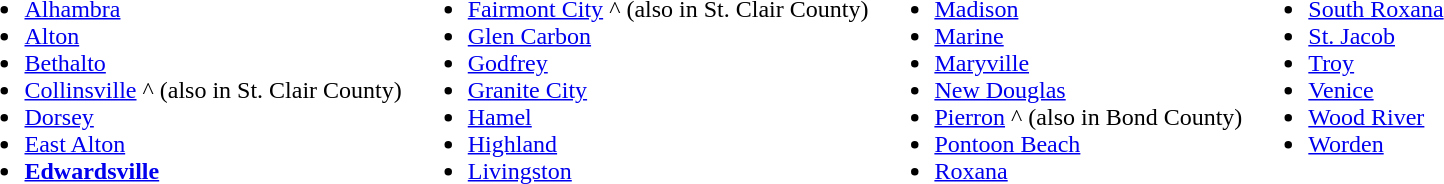<table>
<tr valign="top">
<td><br><ul><li><a href='#'>Alhambra</a></li><li><a href='#'>Alton</a></li><li><a href='#'>Bethalto</a></li><li><a href='#'>Collinsville</a> ^ (also in St. Clair County)</li><li><a href='#'>Dorsey</a></li><li><a href='#'>East Alton</a></li><li><strong><a href='#'>Edwardsville</a></strong></li></ul></td>
<td><br><ul><li><a href='#'>Fairmont City</a> ^ (also in St. Clair County)</li><li><a href='#'>Glen Carbon</a></li><li><a href='#'>Godfrey</a></li><li><a href='#'>Granite City</a></li><li><a href='#'>Hamel</a></li><li><a href='#'>Highland</a></li><li><a href='#'>Livingston</a></li></ul></td>
<td><br><ul><li><a href='#'>Madison</a></li><li><a href='#'>Marine</a></li><li><a href='#'>Maryville</a></li><li><a href='#'>New Douglas</a></li><li><a href='#'>Pierron</a> ^ (also in Bond County)</li><li><a href='#'>Pontoon Beach</a></li><li><a href='#'>Roxana</a></li></ul></td>
<td><br><ul><li><a href='#'>South Roxana</a></li><li><a href='#'>St. Jacob</a></li><li><a href='#'>Troy</a></li><li><a href='#'>Venice</a></li><li><a href='#'>Wood River</a></li><li><a href='#'>Worden</a></li></ul></td>
</tr>
</table>
